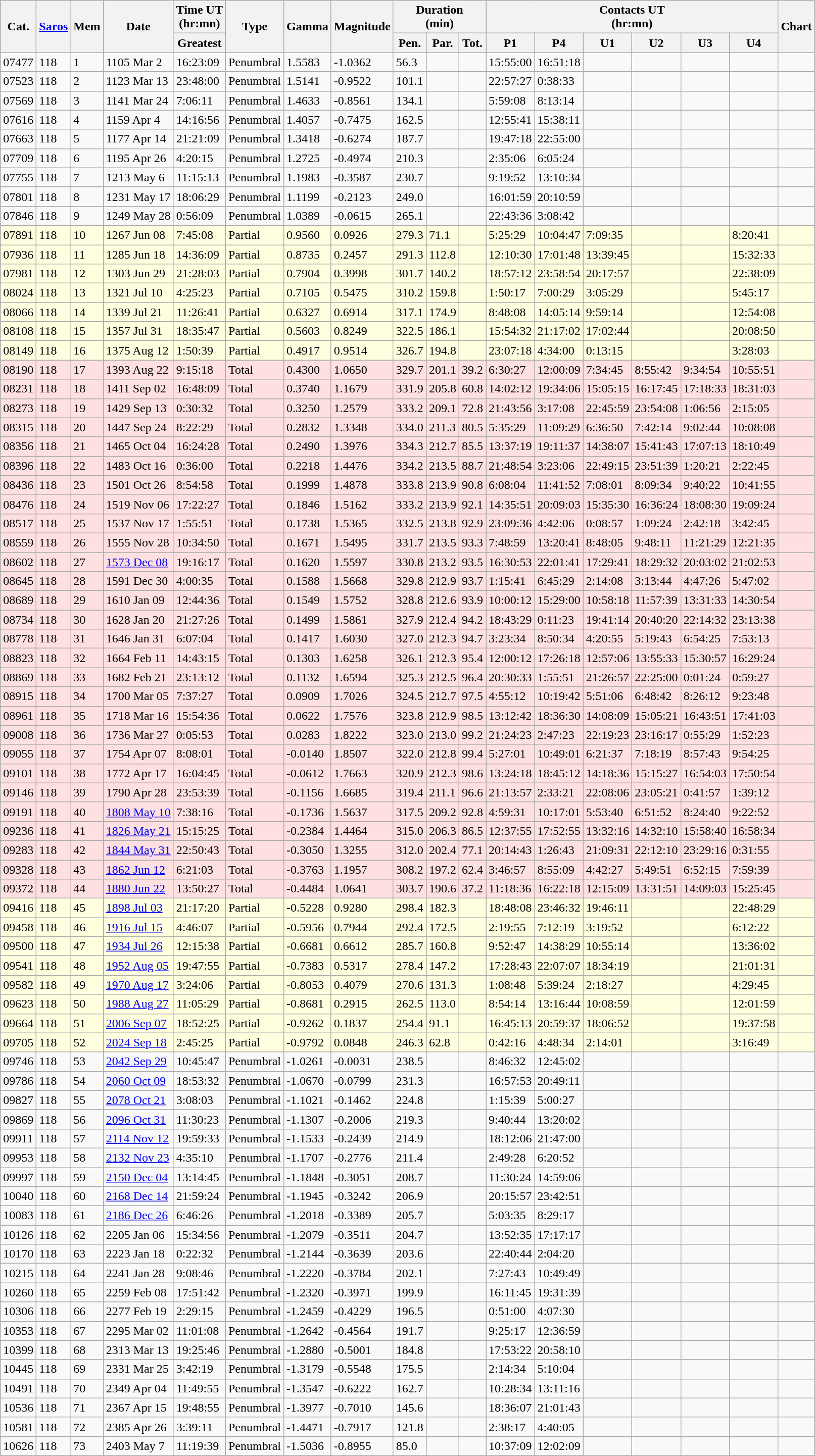<table class=wikitable>
<tr>
<th rowspan=2>Cat.</th>
<th rowspan=2><a href='#'>Saros</a></th>
<th rowspan=2>Mem</th>
<th rowspan=2>Date</th>
<th>Time UT<br>(hr:mn)</th>
<th rowspan=2>Type</th>
<th rowspan=2>Gamma</th>
<th rowspan=2>Magnitude</th>
<th colspan=3>Duration<br>(min)</th>
<th colspan=6>Contacts UT<br>(hr:mn)</th>
<th rowspan=2>Chart</th>
</tr>
<tr>
<th>Greatest</th>
<th>Pen.</th>
<th>Par.</th>
<th>Tot.</th>
<th>P1</th>
<th>P4</th>
<th>U1</th>
<th>U2</th>
<th>U3</th>
<th>U4</th>
</tr>
<tr>
<td>07477</td>
<td>118</td>
<td>1</td>
<td>1105 Mar 2</td>
<td>16:23:09</td>
<td>Penumbral</td>
<td>1.5583</td>
<td>-1.0362</td>
<td>56.3</td>
<td></td>
<td></td>
<td>15:55:00</td>
<td>16:51:18</td>
<td></td>
<td></td>
<td></td>
<td></td>
<td></td>
</tr>
<tr>
<td>07523</td>
<td>118</td>
<td>2</td>
<td>1123 Mar 13</td>
<td>23:48:00</td>
<td>Penumbral</td>
<td>1.5141</td>
<td>-0.9522</td>
<td>101.1</td>
<td></td>
<td></td>
<td>22:57:27</td>
<td>0:38:33</td>
<td></td>
<td></td>
<td></td>
<td></td>
<td></td>
</tr>
<tr>
<td>07569</td>
<td>118</td>
<td>3</td>
<td>1141 Mar 24</td>
<td>7:06:11</td>
<td>Penumbral</td>
<td>1.4633</td>
<td>-0.8561</td>
<td>134.1</td>
<td></td>
<td></td>
<td>5:59:08</td>
<td>8:13:14</td>
<td></td>
<td></td>
<td></td>
<td></td>
<td></td>
</tr>
<tr>
<td>07616</td>
<td>118</td>
<td>4</td>
<td>1159 Apr 4</td>
<td>14:16:56</td>
<td>Penumbral</td>
<td>1.4057</td>
<td>-0.7475</td>
<td>162.5</td>
<td></td>
<td></td>
<td>12:55:41</td>
<td>15:38:11</td>
<td></td>
<td></td>
<td></td>
<td></td>
<td></td>
</tr>
<tr>
<td>07663</td>
<td>118</td>
<td>5</td>
<td>1177 Apr 14</td>
<td>21:21:09</td>
<td>Penumbral</td>
<td>1.3418</td>
<td>-0.6274</td>
<td>187.7</td>
<td></td>
<td></td>
<td>19:47:18</td>
<td>22:55:00</td>
<td></td>
<td></td>
<td></td>
<td></td>
<td></td>
</tr>
<tr>
<td>07709</td>
<td>118</td>
<td>6</td>
<td>1195 Apr 26</td>
<td>4:20:15</td>
<td>Penumbral</td>
<td>1.2725</td>
<td>-0.4974</td>
<td>210.3</td>
<td></td>
<td></td>
<td>2:35:06</td>
<td>6:05:24</td>
<td></td>
<td></td>
<td></td>
<td></td>
<td></td>
</tr>
<tr>
<td>07755</td>
<td>118</td>
<td>7</td>
<td>1213 May 6</td>
<td>11:15:13</td>
<td>Penumbral</td>
<td>1.1983</td>
<td>-0.3587</td>
<td>230.7</td>
<td></td>
<td></td>
<td>9:19:52</td>
<td>13:10:34</td>
<td></td>
<td></td>
<td></td>
<td></td>
<td></td>
</tr>
<tr>
<td>07801</td>
<td>118</td>
<td>8</td>
<td>1231 May 17</td>
<td>18:06:29</td>
<td>Penumbral</td>
<td>1.1199</td>
<td>-0.2123</td>
<td>249.0</td>
<td></td>
<td></td>
<td>16:01:59</td>
<td>20:10:59</td>
<td></td>
<td></td>
<td></td>
<td></td>
<td></td>
</tr>
<tr>
<td>07846</td>
<td>118</td>
<td>9</td>
<td>1249 May 28</td>
<td>0:56:09</td>
<td>Penumbral</td>
<td>1.0389</td>
<td>-0.0615</td>
<td>265.1</td>
<td></td>
<td></td>
<td>22:43:36</td>
<td>3:08:42</td>
<td></td>
<td></td>
<td></td>
<td></td>
<td></td>
</tr>
<tr bgcolor=#ffffe0>
<td>07891</td>
<td>118</td>
<td>10</td>
<td>1267 Jun 08</td>
<td>7:45:08</td>
<td>Partial</td>
<td>0.9560</td>
<td>0.0926</td>
<td>279.3</td>
<td>71.1</td>
<td></td>
<td>5:25:29</td>
<td>10:04:47</td>
<td>7:09:35</td>
<td></td>
<td></td>
<td>8:20:41</td>
<td></td>
</tr>
<tr bgcolor=#ffffe0>
<td>07936</td>
<td>118</td>
<td>11</td>
<td>1285 Jun 18</td>
<td>14:36:09</td>
<td>Partial</td>
<td>0.8735</td>
<td>0.2457</td>
<td>291.3</td>
<td>112.8</td>
<td></td>
<td>12:10:30</td>
<td>17:01:48</td>
<td>13:39:45</td>
<td></td>
<td></td>
<td>15:32:33</td>
<td></td>
</tr>
<tr bgcolor=#ffffe0>
<td>07981</td>
<td>118</td>
<td>12</td>
<td>1303 Jun 29</td>
<td>21:28:03</td>
<td>Partial</td>
<td>0.7904</td>
<td>0.3998</td>
<td>301.7</td>
<td>140.2</td>
<td></td>
<td>18:57:12</td>
<td>23:58:54</td>
<td>20:17:57</td>
<td></td>
<td></td>
<td>22:38:09</td>
<td></td>
</tr>
<tr bgcolor=#ffffe0>
<td>08024</td>
<td>118</td>
<td>13</td>
<td>1321 Jul 10</td>
<td>4:25:23</td>
<td>Partial</td>
<td>0.7105</td>
<td>0.5475</td>
<td>310.2</td>
<td>159.8</td>
<td></td>
<td>1:50:17</td>
<td>7:00:29</td>
<td>3:05:29</td>
<td></td>
<td></td>
<td>5:45:17</td>
<td></td>
</tr>
<tr bgcolor=#ffffe0>
<td>08066</td>
<td>118</td>
<td>14</td>
<td>1339 Jul 21</td>
<td>11:26:41</td>
<td>Partial</td>
<td>0.6327</td>
<td>0.6914</td>
<td>317.1</td>
<td>174.9</td>
<td></td>
<td>8:48:08</td>
<td>14:05:14</td>
<td>9:59:14</td>
<td></td>
<td></td>
<td>12:54:08</td>
<td></td>
</tr>
<tr bgcolor=#ffffe0>
<td>08108</td>
<td>118</td>
<td>15</td>
<td>1357 Jul 31</td>
<td>18:35:47</td>
<td>Partial</td>
<td>0.5603</td>
<td>0.8249</td>
<td>322.5</td>
<td>186.1</td>
<td></td>
<td>15:54:32</td>
<td>21:17:02</td>
<td>17:02:44</td>
<td></td>
<td></td>
<td>20:08:50</td>
<td></td>
</tr>
<tr bgcolor=#ffffe0>
<td>08149</td>
<td>118</td>
<td>16</td>
<td>1375 Aug 12</td>
<td>1:50:39</td>
<td>Partial</td>
<td>0.4917</td>
<td>0.9514</td>
<td>326.7</td>
<td>194.8</td>
<td></td>
<td>23:07:18</td>
<td>4:34:00</td>
<td>0:13:15</td>
<td></td>
<td></td>
<td>3:28:03</td>
<td></td>
</tr>
<tr bgcolor=#ffe0e0>
<td>08190</td>
<td>118</td>
<td>17</td>
<td>1393 Aug 22</td>
<td>9:15:18</td>
<td>Total</td>
<td>0.4300</td>
<td>1.0650</td>
<td>329.7</td>
<td>201.1</td>
<td>39.2</td>
<td>6:30:27</td>
<td>12:00:09</td>
<td>7:34:45</td>
<td>8:55:42</td>
<td>9:34:54</td>
<td>10:55:51</td>
<td></td>
</tr>
<tr bgcolor=#ffe0e0>
<td>08231</td>
<td>118</td>
<td>18</td>
<td>1411 Sep 02</td>
<td>16:48:09</td>
<td>Total</td>
<td>0.3740</td>
<td>1.1679</td>
<td>331.9</td>
<td>205.8</td>
<td>60.8</td>
<td>14:02:12</td>
<td>19:34:06</td>
<td>15:05:15</td>
<td>16:17:45</td>
<td>17:18:33</td>
<td>18:31:03</td>
<td></td>
</tr>
<tr bgcolor=#ffe0e0>
<td>08273</td>
<td>118</td>
<td>19</td>
<td>1429 Sep 13</td>
<td>0:30:32</td>
<td>Total</td>
<td>0.3250</td>
<td>1.2579</td>
<td>333.2</td>
<td>209.1</td>
<td>72.8</td>
<td>21:43:56</td>
<td>3:17:08</td>
<td>22:45:59</td>
<td>23:54:08</td>
<td>1:06:56</td>
<td>2:15:05</td>
<td></td>
</tr>
<tr bgcolor=#ffe0e0>
<td>08315</td>
<td>118</td>
<td>20</td>
<td>1447 Sep 24</td>
<td>8:22:29</td>
<td>Total</td>
<td>0.2832</td>
<td>1.3348</td>
<td>334.0</td>
<td>211.3</td>
<td>80.5</td>
<td>5:35:29</td>
<td>11:09:29</td>
<td>6:36:50</td>
<td>7:42:14</td>
<td>9:02:44</td>
<td>10:08:08</td>
<td></td>
</tr>
<tr bgcolor=#ffe0e0>
<td>08356</td>
<td>118</td>
<td>21</td>
<td>1465 Oct 04</td>
<td>16:24:28</td>
<td>Total</td>
<td>0.2490</td>
<td>1.3976</td>
<td>334.3</td>
<td>212.7</td>
<td>85.5</td>
<td>13:37:19</td>
<td>19:11:37</td>
<td>14:38:07</td>
<td>15:41:43</td>
<td>17:07:13</td>
<td>18:10:49</td>
<td></td>
</tr>
<tr bgcolor=#ffe0e0>
<td>08396</td>
<td>118</td>
<td>22</td>
<td>1483 Oct 16</td>
<td>0:36:00</td>
<td>Total</td>
<td>0.2218</td>
<td>1.4476</td>
<td>334.2</td>
<td>213.5</td>
<td>88.7</td>
<td>21:48:54</td>
<td>3:23:06</td>
<td>22:49:15</td>
<td>23:51:39</td>
<td>1:20:21</td>
<td>2:22:45</td>
<td></td>
</tr>
<tr bgcolor=#ffe0e0>
<td>08436</td>
<td>118</td>
<td>23</td>
<td>1501 Oct 26</td>
<td>8:54:58</td>
<td>Total</td>
<td>0.1999</td>
<td>1.4878</td>
<td>333.8</td>
<td>213.9</td>
<td>90.8</td>
<td>6:08:04</td>
<td>11:41:52</td>
<td>7:08:01</td>
<td>8:09:34</td>
<td>9:40:22</td>
<td>10:41:55</td>
<td></td>
</tr>
<tr bgcolor=#ffe0e0>
<td>08476</td>
<td>118</td>
<td>24</td>
<td>1519 Nov 06</td>
<td>17:22:27</td>
<td>Total</td>
<td>0.1846</td>
<td>1.5162</td>
<td>333.2</td>
<td>213.9</td>
<td>92.1</td>
<td>14:35:51</td>
<td>20:09:03</td>
<td>15:35:30</td>
<td>16:36:24</td>
<td>18:08:30</td>
<td>19:09:24</td>
<td></td>
</tr>
<tr bgcolor=#ffe0e0>
<td>08517</td>
<td>118</td>
<td>25</td>
<td>1537 Nov 17</td>
<td>1:55:51</td>
<td>Total</td>
<td>0.1738</td>
<td>1.5365</td>
<td>332.5</td>
<td>213.8</td>
<td>92.9</td>
<td>23:09:36</td>
<td>4:42:06</td>
<td>0:08:57</td>
<td>1:09:24</td>
<td>2:42:18</td>
<td>3:42:45</td>
<td></td>
</tr>
<tr bgcolor=#ffe0e0>
<td>08559</td>
<td>118</td>
<td>26</td>
<td>1555 Nov 28</td>
<td>10:34:50</td>
<td>Total</td>
<td>0.1671</td>
<td>1.5495</td>
<td>331.7</td>
<td>213.5</td>
<td>93.3</td>
<td>7:48:59</td>
<td>13:20:41</td>
<td>8:48:05</td>
<td>9:48:11</td>
<td>11:21:29</td>
<td>12:21:35</td>
<td></td>
</tr>
<tr bgcolor=#ffe0e0>
<td>08602</td>
<td>118</td>
<td>27</td>
<td><a href='#'>1573 Dec 08</a></td>
<td>19:16:17</td>
<td>Total</td>
<td>0.1620</td>
<td>1.5597</td>
<td>330.8</td>
<td>213.2</td>
<td>93.5</td>
<td>16:30:53</td>
<td>22:01:41</td>
<td>17:29:41</td>
<td>18:29:32</td>
<td>20:03:02</td>
<td>21:02:53</td>
<td></td>
</tr>
<tr bgcolor=#ffe0e0>
<td>08645</td>
<td>118</td>
<td>28</td>
<td>1591 Dec 30</td>
<td>4:00:35</td>
<td>Total</td>
<td>0.1588</td>
<td>1.5668</td>
<td>329.8</td>
<td>212.9</td>
<td>93.7</td>
<td>1:15:41</td>
<td>6:45:29</td>
<td>2:14:08</td>
<td>3:13:44</td>
<td>4:47:26</td>
<td>5:47:02</td>
<td></td>
</tr>
<tr bgcolor=#ffe0e0>
<td>08689</td>
<td>118</td>
<td>29</td>
<td>1610 Jan 09</td>
<td>12:44:36</td>
<td>Total</td>
<td>0.1549</td>
<td>1.5752</td>
<td>328.8</td>
<td>212.6</td>
<td>93.9</td>
<td>10:00:12</td>
<td>15:29:00</td>
<td>10:58:18</td>
<td>11:57:39</td>
<td>13:31:33</td>
<td>14:30:54</td>
<td></td>
</tr>
<tr bgcolor=#ffe0e0>
<td>08734</td>
<td>118</td>
<td>30</td>
<td>1628 Jan 20</td>
<td>21:27:26</td>
<td>Total</td>
<td>0.1499</td>
<td>1.5861</td>
<td>327.9</td>
<td>212.4</td>
<td>94.2</td>
<td>18:43:29</td>
<td>0:11:23</td>
<td>19:41:14</td>
<td>20:40:20</td>
<td>22:14:32</td>
<td>23:13:38</td>
<td></td>
</tr>
<tr bgcolor=#ffe0e0>
<td>08778</td>
<td>118</td>
<td>31</td>
<td>1646 Jan 31</td>
<td>6:07:04</td>
<td>Total</td>
<td>0.1417</td>
<td>1.6030</td>
<td>327.0</td>
<td>212.3</td>
<td>94.7</td>
<td>3:23:34</td>
<td>8:50:34</td>
<td>4:20:55</td>
<td>5:19:43</td>
<td>6:54:25</td>
<td>7:53:13</td>
<td></td>
</tr>
<tr bgcolor=#ffe0e0>
<td>08823</td>
<td>118</td>
<td>32</td>
<td>1664 Feb 11</td>
<td>14:43:15</td>
<td>Total</td>
<td>0.1303</td>
<td>1.6258</td>
<td>326.1</td>
<td>212.3</td>
<td>95.4</td>
<td>12:00:12</td>
<td>17:26:18</td>
<td>12:57:06</td>
<td>13:55:33</td>
<td>15:30:57</td>
<td>16:29:24</td>
<td></td>
</tr>
<tr bgcolor=#ffe0e0>
<td>08869</td>
<td>118</td>
<td>33</td>
<td>1682 Feb 21</td>
<td>23:13:12</td>
<td>Total</td>
<td>0.1132</td>
<td>1.6594</td>
<td>325.3</td>
<td>212.5</td>
<td>96.4</td>
<td>20:30:33</td>
<td>1:55:51</td>
<td>21:26:57</td>
<td>22:25:00</td>
<td>0:01:24</td>
<td>0:59:27</td>
<td></td>
</tr>
<tr bgcolor=#ffe0e0>
<td>08915</td>
<td>118</td>
<td>34</td>
<td>1700 Mar 05</td>
<td>7:37:27</td>
<td>Total</td>
<td>0.0909</td>
<td>1.7026</td>
<td>324.5</td>
<td>212.7</td>
<td>97.5</td>
<td>4:55:12</td>
<td>10:19:42</td>
<td>5:51:06</td>
<td>6:48:42</td>
<td>8:26:12</td>
<td>9:23:48</td>
<td></td>
</tr>
<tr bgcolor=#ffe0e0>
<td>08961</td>
<td>118</td>
<td>35</td>
<td>1718 Mar 16</td>
<td>15:54:36</td>
<td>Total</td>
<td>0.0622</td>
<td>1.7576</td>
<td>323.8</td>
<td>212.9</td>
<td>98.5</td>
<td>13:12:42</td>
<td>18:36:30</td>
<td>14:08:09</td>
<td>15:05:21</td>
<td>16:43:51</td>
<td>17:41:03</td>
<td></td>
</tr>
<tr bgcolor=#ffe0e0>
<td>09008</td>
<td>118</td>
<td>36</td>
<td>1736 Mar 27</td>
<td>0:05:53</td>
<td>Total</td>
<td>0.0283</td>
<td>1.8222</td>
<td>323.0</td>
<td>213.0</td>
<td>99.2</td>
<td>21:24:23</td>
<td>2:47:23</td>
<td>22:19:23</td>
<td>23:16:17</td>
<td>0:55:29</td>
<td>1:52:23</td>
<td></td>
</tr>
<tr bgcolor=#ffe0e0>
<td>09055</td>
<td>118</td>
<td>37</td>
<td>1754 Apr 07</td>
<td>8:08:01</td>
<td>Total</td>
<td>-0.0140</td>
<td>1.8507</td>
<td>322.0</td>
<td>212.8</td>
<td>99.4</td>
<td>5:27:01</td>
<td>10:49:01</td>
<td>6:21:37</td>
<td>7:18:19</td>
<td>8:57:43</td>
<td>9:54:25</td>
<td></td>
</tr>
<tr bgcolor=#ffe0e0>
<td>09101</td>
<td>118</td>
<td>38</td>
<td>1772 Apr 17</td>
<td>16:04:45</td>
<td>Total</td>
<td>-0.0612</td>
<td>1.7663</td>
<td>320.9</td>
<td>212.3</td>
<td>98.6</td>
<td>13:24:18</td>
<td>18:45:12</td>
<td>14:18:36</td>
<td>15:15:27</td>
<td>16:54:03</td>
<td>17:50:54</td>
<td></td>
</tr>
<tr bgcolor=#ffe0e0>
<td>09146</td>
<td>118</td>
<td>39</td>
<td>1790 Apr 28</td>
<td>23:53:39</td>
<td>Total</td>
<td>-0.1156</td>
<td>1.6685</td>
<td>319.4</td>
<td>211.1</td>
<td>96.6</td>
<td>21:13:57</td>
<td>2:33:21</td>
<td>22:08:06</td>
<td>23:05:21</td>
<td>0:41:57</td>
<td>1:39:12</td>
<td></td>
</tr>
<tr bgcolor=#ffe0e0>
<td>09191</td>
<td>118</td>
<td>40</td>
<td><a href='#'>1808 May 10</a></td>
<td>7:38:16</td>
<td>Total</td>
<td>-0.1736</td>
<td>1.5637</td>
<td>317.5</td>
<td>209.2</td>
<td>92.8</td>
<td>4:59:31</td>
<td>10:17:01</td>
<td>5:53:40</td>
<td>6:51:52</td>
<td>8:24:40</td>
<td>9:22:52</td>
<td></td>
</tr>
<tr bgcolor=#ffe0e0>
<td>09236</td>
<td>118</td>
<td>41</td>
<td><a href='#'>1826 May 21</a></td>
<td>15:15:25</td>
<td>Total</td>
<td>-0.2384</td>
<td>1.4464</td>
<td>315.0</td>
<td>206.3</td>
<td>86.5</td>
<td>12:37:55</td>
<td>17:52:55</td>
<td>13:32:16</td>
<td>14:32:10</td>
<td>15:58:40</td>
<td>16:58:34</td>
<td></td>
</tr>
<tr bgcolor=#ffe0e0>
<td>09283</td>
<td>118</td>
<td>42</td>
<td><a href='#'>1844 May 31</a></td>
<td>22:50:43</td>
<td>Total</td>
<td>-0.3050</td>
<td>1.3255</td>
<td>312.0</td>
<td>202.4</td>
<td>77.1</td>
<td>20:14:43</td>
<td>1:26:43</td>
<td>21:09:31</td>
<td>22:12:10</td>
<td>23:29:16</td>
<td>0:31:55</td>
<td></td>
</tr>
<tr bgcolor=#ffe0e0>
<td>09328</td>
<td>118</td>
<td>43</td>
<td><a href='#'>1862 Jun 12</a></td>
<td>6:21:03</td>
<td>Total</td>
<td>-0.3763</td>
<td>1.1957</td>
<td>308.2</td>
<td>197.2</td>
<td>62.4</td>
<td>3:46:57</td>
<td>8:55:09</td>
<td>4:42:27</td>
<td>5:49:51</td>
<td>6:52:15</td>
<td>7:59:39</td>
<td></td>
</tr>
<tr bgcolor=#ffe0e0>
<td>09372</td>
<td>118</td>
<td>44</td>
<td><a href='#'>1880 Jun 22</a></td>
<td>13:50:27</td>
<td>Total</td>
<td>-0.4484</td>
<td>1.0641</td>
<td>303.7</td>
<td>190.6</td>
<td>37.2</td>
<td>11:18:36</td>
<td>16:22:18</td>
<td>12:15:09</td>
<td>13:31:51</td>
<td>14:09:03</td>
<td>15:25:45</td>
<td></td>
</tr>
<tr bgcolor=#ffffe0>
<td>09416</td>
<td>118</td>
<td>45</td>
<td><a href='#'>1898 Jul 03</a></td>
<td>21:17:20</td>
<td>Partial</td>
<td>-0.5228</td>
<td>0.9280</td>
<td>298.4</td>
<td>182.3</td>
<td></td>
<td>18:48:08</td>
<td>23:46:32</td>
<td>19:46:11</td>
<td></td>
<td></td>
<td>22:48:29</td>
<td></td>
</tr>
<tr bgcolor=#ffffe0>
<td>09458</td>
<td>118</td>
<td>46</td>
<td><a href='#'>1916 Jul 15</a></td>
<td>4:46:07</td>
<td>Partial</td>
<td>-0.5956</td>
<td>0.7944</td>
<td>292.4</td>
<td>172.5</td>
<td></td>
<td>2:19:55</td>
<td>7:12:19</td>
<td>3:19:52</td>
<td></td>
<td></td>
<td>6:12:22</td>
<td></td>
</tr>
<tr bgcolor=#ffffe0>
<td>09500</td>
<td>118</td>
<td>47</td>
<td><a href='#'>1934 Jul 26</a></td>
<td>12:15:38</td>
<td>Partial</td>
<td>-0.6681</td>
<td>0.6612</td>
<td>285.7</td>
<td>160.8</td>
<td></td>
<td>9:52:47</td>
<td>14:38:29</td>
<td>10:55:14</td>
<td></td>
<td></td>
<td>13:36:02</td>
<td></td>
</tr>
<tr bgcolor=#ffffe0>
<td>09541</td>
<td>118</td>
<td>48</td>
<td><a href='#'>1952 Aug 05</a></td>
<td>19:47:55</td>
<td>Partial</td>
<td>-0.7383</td>
<td>0.5317</td>
<td>278.4</td>
<td>147.2</td>
<td></td>
<td>17:28:43</td>
<td>22:07:07</td>
<td>18:34:19</td>
<td></td>
<td></td>
<td>21:01:31</td>
<td></td>
</tr>
<tr bgcolor=#ffffe0>
<td>09582</td>
<td>118</td>
<td>49</td>
<td><a href='#'>1970 Aug 17</a></td>
<td>3:24:06</td>
<td>Partial</td>
<td>-0.8053</td>
<td>0.4079</td>
<td>270.6</td>
<td>131.3</td>
<td></td>
<td>1:08:48</td>
<td>5:39:24</td>
<td>2:18:27</td>
<td></td>
<td></td>
<td>4:29:45</td>
<td></td>
</tr>
<tr bgcolor=#ffffe0>
<td>09623</td>
<td>118</td>
<td>50</td>
<td><a href='#'>1988 Aug 27</a></td>
<td>11:05:29</td>
<td>Partial</td>
<td>-0.8681</td>
<td>0.2915</td>
<td>262.5</td>
<td>113.0</td>
<td></td>
<td>8:54:14</td>
<td>13:16:44</td>
<td>10:08:59</td>
<td></td>
<td></td>
<td>12:01:59</td>
<td></td>
</tr>
<tr bgcolor=#ffffe0>
<td>09664</td>
<td>118</td>
<td>51</td>
<td><a href='#'>2006 Sep 07</a></td>
<td>18:52:25</td>
<td>Partial</td>
<td>-0.9262</td>
<td>0.1837</td>
<td>254.4</td>
<td>91.1</td>
<td></td>
<td>16:45:13</td>
<td>20:59:37</td>
<td>18:06:52</td>
<td></td>
<td></td>
<td>19:37:58</td>
<td></td>
</tr>
<tr bgcolor=#ffffe0>
<td>09705</td>
<td>118</td>
<td>52</td>
<td><a href='#'>2024 Sep 18</a></td>
<td>2:45:25</td>
<td>Partial</td>
<td>-0.9792</td>
<td>0.0848</td>
<td>246.3</td>
<td>62.8</td>
<td></td>
<td>0:42:16</td>
<td>4:48:34</td>
<td>2:14:01</td>
<td></td>
<td></td>
<td>3:16:49</td>
<td></td>
</tr>
<tr>
<td>09746</td>
<td>118</td>
<td>53</td>
<td><a href='#'>2042 Sep 29</a></td>
<td>10:45:47</td>
<td>Penumbral</td>
<td>-1.0261</td>
<td>-0.0031</td>
<td>238.5</td>
<td></td>
<td></td>
<td>8:46:32</td>
<td>12:45:02</td>
<td></td>
<td></td>
<td></td>
<td></td>
<td></td>
</tr>
<tr>
<td>09786</td>
<td>118</td>
<td>54</td>
<td><a href='#'>2060 Oct 09</a></td>
<td>18:53:32</td>
<td>Penumbral</td>
<td>-1.0670</td>
<td>-0.0799</td>
<td>231.3</td>
<td></td>
<td></td>
<td>16:57:53</td>
<td>20:49:11</td>
<td></td>
<td></td>
<td></td>
<td></td>
<td></td>
</tr>
<tr>
<td>09827</td>
<td>118</td>
<td>55</td>
<td><a href='#'>2078 Oct 21</a></td>
<td>3:08:03</td>
<td>Penumbral</td>
<td>-1.1021</td>
<td>-0.1462</td>
<td>224.8</td>
<td></td>
<td></td>
<td>1:15:39</td>
<td>5:00:27</td>
<td></td>
<td></td>
<td></td>
<td></td>
<td></td>
</tr>
<tr>
<td>09869</td>
<td>118</td>
<td>56</td>
<td><a href='#'>2096 Oct 31</a></td>
<td>11:30:23</td>
<td>Penumbral</td>
<td>-1.1307</td>
<td>-0.2006</td>
<td>219.3</td>
<td></td>
<td></td>
<td>9:40:44</td>
<td>13:20:02</td>
<td></td>
<td></td>
<td></td>
<td></td>
<td></td>
</tr>
<tr>
<td>09911</td>
<td>118</td>
<td>57</td>
<td><a href='#'>2114 Nov 12</a></td>
<td>19:59:33</td>
<td>Penumbral</td>
<td>-1.1533</td>
<td>-0.2439</td>
<td>214.9</td>
<td></td>
<td></td>
<td>18:12:06</td>
<td>21:47:00</td>
<td></td>
<td></td>
<td></td>
<td></td>
<td></td>
</tr>
<tr>
<td>09953</td>
<td>118</td>
<td>58</td>
<td><a href='#'>2132 Nov 23</a></td>
<td>4:35:10</td>
<td>Penumbral</td>
<td>-1.1707</td>
<td>-0.2776</td>
<td>211.4</td>
<td></td>
<td></td>
<td>2:49:28</td>
<td>6:20:52</td>
<td></td>
<td></td>
<td></td>
<td></td>
<td></td>
</tr>
<tr>
<td>09997</td>
<td>118</td>
<td>59</td>
<td><a href='#'>2150 Dec 04</a></td>
<td>13:14:45</td>
<td>Penumbral</td>
<td>-1.1848</td>
<td>-0.3051</td>
<td>208.7</td>
<td></td>
<td></td>
<td>11:30:24</td>
<td>14:59:06</td>
<td></td>
<td></td>
<td></td>
<td></td>
<td></td>
</tr>
<tr>
<td>10040</td>
<td>118</td>
<td>60</td>
<td><a href='#'>2168 Dec 14</a></td>
<td>21:59:24</td>
<td>Penumbral</td>
<td>-1.1945</td>
<td>-0.3242</td>
<td>206.9</td>
<td></td>
<td></td>
<td>20:15:57</td>
<td>23:42:51</td>
<td></td>
<td></td>
<td></td>
<td></td>
<td></td>
</tr>
<tr>
<td>10083</td>
<td>118</td>
<td>61</td>
<td><a href='#'>2186 Dec 26</a></td>
<td>6:46:26</td>
<td>Penumbral</td>
<td>-1.2018</td>
<td>-0.3389</td>
<td>205.7</td>
<td></td>
<td></td>
<td>5:03:35</td>
<td>8:29:17</td>
<td></td>
<td></td>
<td></td>
<td></td>
<td></td>
</tr>
<tr>
<td>10126</td>
<td>118</td>
<td>62</td>
<td>2205 Jan 06</td>
<td>15:34:56</td>
<td>Penumbral</td>
<td>-1.2079</td>
<td>-0.3511</td>
<td>204.7</td>
<td></td>
<td></td>
<td>13:52:35</td>
<td>17:17:17</td>
<td></td>
<td></td>
<td></td>
<td></td>
<td></td>
</tr>
<tr>
<td>10170</td>
<td>118</td>
<td>63</td>
<td>2223 Jan 18</td>
<td>0:22:32</td>
<td>Penumbral</td>
<td>-1.2144</td>
<td>-0.3639</td>
<td>203.6</td>
<td></td>
<td></td>
<td>22:40:44</td>
<td>2:04:20</td>
<td></td>
<td></td>
<td></td>
<td></td>
<td></td>
</tr>
<tr>
<td>10215</td>
<td>118</td>
<td>64</td>
<td>2241 Jan 28</td>
<td>9:08:46</td>
<td>Penumbral</td>
<td>-1.2220</td>
<td>-0.3784</td>
<td>202.1</td>
<td></td>
<td></td>
<td>7:27:43</td>
<td>10:49:49</td>
<td></td>
<td></td>
<td></td>
<td></td>
<td></td>
</tr>
<tr>
<td>10260</td>
<td>118</td>
<td>65</td>
<td>2259 Feb 08</td>
<td>17:51:42</td>
<td>Penumbral</td>
<td>-1.2320</td>
<td>-0.3971</td>
<td>199.9</td>
<td></td>
<td></td>
<td>16:11:45</td>
<td>19:31:39</td>
<td></td>
<td></td>
<td></td>
<td></td>
<td></td>
</tr>
<tr>
<td>10306</td>
<td>118</td>
<td>66</td>
<td>2277 Feb 19</td>
<td>2:29:15</td>
<td>Penumbral</td>
<td>-1.2459</td>
<td>-0.4229</td>
<td>196.5</td>
<td></td>
<td></td>
<td>0:51:00</td>
<td>4:07:30</td>
<td></td>
<td></td>
<td></td>
<td></td>
<td></td>
</tr>
<tr>
<td>10353</td>
<td>118</td>
<td>67</td>
<td>2295 Mar 02</td>
<td>11:01:08</td>
<td>Penumbral</td>
<td>-1.2642</td>
<td>-0.4564</td>
<td>191.7</td>
<td></td>
<td></td>
<td>9:25:17</td>
<td>12:36:59</td>
<td></td>
<td></td>
<td></td>
<td></td>
<td></td>
</tr>
<tr>
<td>10399</td>
<td>118</td>
<td>68</td>
<td>2313 Mar 13</td>
<td>19:25:46</td>
<td>Penumbral</td>
<td>-1.2880</td>
<td>-0.5001</td>
<td>184.8</td>
<td></td>
<td></td>
<td>17:53:22</td>
<td>20:58:10</td>
<td></td>
<td></td>
<td></td>
<td></td>
<td></td>
</tr>
<tr>
<td>10445</td>
<td>118</td>
<td>69</td>
<td>2331 Mar 25</td>
<td>3:42:19</td>
<td>Penumbral</td>
<td>-1.3179</td>
<td>-0.5548</td>
<td>175.5</td>
<td></td>
<td></td>
<td>2:14:34</td>
<td>5:10:04</td>
<td></td>
<td></td>
<td></td>
<td></td>
<td></td>
</tr>
<tr>
<td>10491</td>
<td>118</td>
<td>70</td>
<td>2349 Apr 04</td>
<td>11:49:55</td>
<td>Penumbral</td>
<td>-1.3547</td>
<td>-0.6222</td>
<td>162.7</td>
<td></td>
<td></td>
<td>10:28:34</td>
<td>13:11:16</td>
<td></td>
<td></td>
<td></td>
<td></td>
<td></td>
</tr>
<tr>
<td>10536</td>
<td>118</td>
<td>71</td>
<td>2367 Apr 15</td>
<td>19:48:55</td>
<td>Penumbral</td>
<td>-1.3977</td>
<td>-0.7010</td>
<td>145.6</td>
<td></td>
<td></td>
<td>18:36:07</td>
<td>21:01:43</td>
<td></td>
<td></td>
<td></td>
<td></td>
<td></td>
</tr>
<tr>
<td>10581</td>
<td>118</td>
<td>72</td>
<td>2385 Apr 26</td>
<td>3:39:11</td>
<td>Penumbral</td>
<td>-1.4471</td>
<td>-0.7917</td>
<td>121.8</td>
<td></td>
<td></td>
<td>2:38:17</td>
<td>4:40:05</td>
<td></td>
<td></td>
<td></td>
<td></td>
<td></td>
</tr>
<tr>
<td>10626</td>
<td>118</td>
<td>73</td>
<td>2403 May 7</td>
<td>11:19:39</td>
<td>Penumbral</td>
<td>-1.5036</td>
<td>-0.8955</td>
<td>85.0</td>
<td></td>
<td></td>
<td>10:37:09</td>
<td>12:02:09</td>
<td></td>
<td></td>
<td></td>
<td></td>
<td></td>
</tr>
</table>
